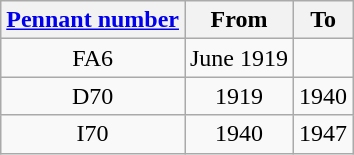<table class="wikitable" style="text-align:center">
<tr>
<th><a href='#'>Pennant number</a></th>
<th>From</th>
<th>To</th>
</tr>
<tr>
<td>FA6</td>
<td>June 1919</td>
<td></td>
</tr>
<tr>
<td>D70</td>
<td>1919</td>
<td>1940</td>
</tr>
<tr>
<td>I70</td>
<td>1940</td>
<td>1947</td>
</tr>
</table>
